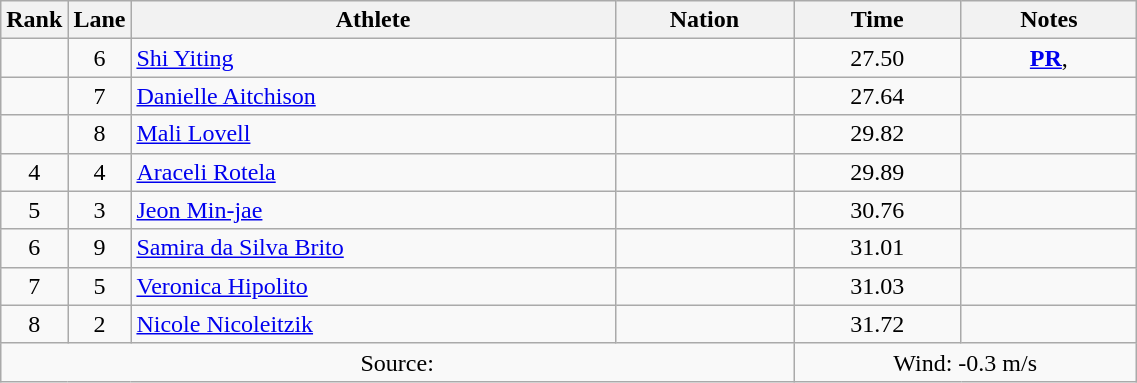<table class="wikitable sortable" style="text-align:center;width: 60%;">
<tr>
<th scope="col" style="width: 10px;">Rank</th>
<th scope="col" style="width: 10px;">Lane</th>
<th scope="col">Athlete</th>
<th scope="col">Nation</th>
<th scope="col">Time</th>
<th scope="col">Notes</th>
</tr>
<tr>
<td></td>
<td>6</td>
<td align=left><a href='#'>Shi Yiting</a></td>
<td align=left></td>
<td>27.50</td>
<td><strong><a href='#'>PR</a></strong>, </td>
</tr>
<tr>
<td></td>
<td>7</td>
<td align=left><a href='#'>Danielle Aitchison</a></td>
<td align=left></td>
<td>27.64</td>
<td></td>
</tr>
<tr>
<td></td>
<td>8</td>
<td align=left><a href='#'>Mali Lovell</a></td>
<td align=left></td>
<td>29.82</td>
<td></td>
</tr>
<tr>
<td>4</td>
<td>4</td>
<td align=left><a href='#'>Araceli Rotela</a></td>
<td align=left></td>
<td>29.89</td>
<td></td>
</tr>
<tr>
<td>5</td>
<td>3</td>
<td align=left><a href='#'>Jeon Min-jae</a></td>
<td align=left></td>
<td>30.76</td>
<td></td>
</tr>
<tr>
<td>6</td>
<td>9</td>
<td align=left><a href='#'>Samira da Silva Brito</a></td>
<td align=left></td>
<td>31.01</td>
<td></td>
</tr>
<tr>
<td>7</td>
<td>5</td>
<td align=left><a href='#'>Veronica Hipolito</a></td>
<td align=left></td>
<td>31.03</td>
<td></td>
</tr>
<tr>
<td>8</td>
<td>2</td>
<td align=left><a href='#'>Nicole Nicoleitzik</a></td>
<td align=left></td>
<td>31.72</td>
<td></td>
</tr>
<tr class="sortbottom">
<td colspan="4">Source:</td>
<td colspan="2">Wind: -0.3 m/s</td>
</tr>
</table>
